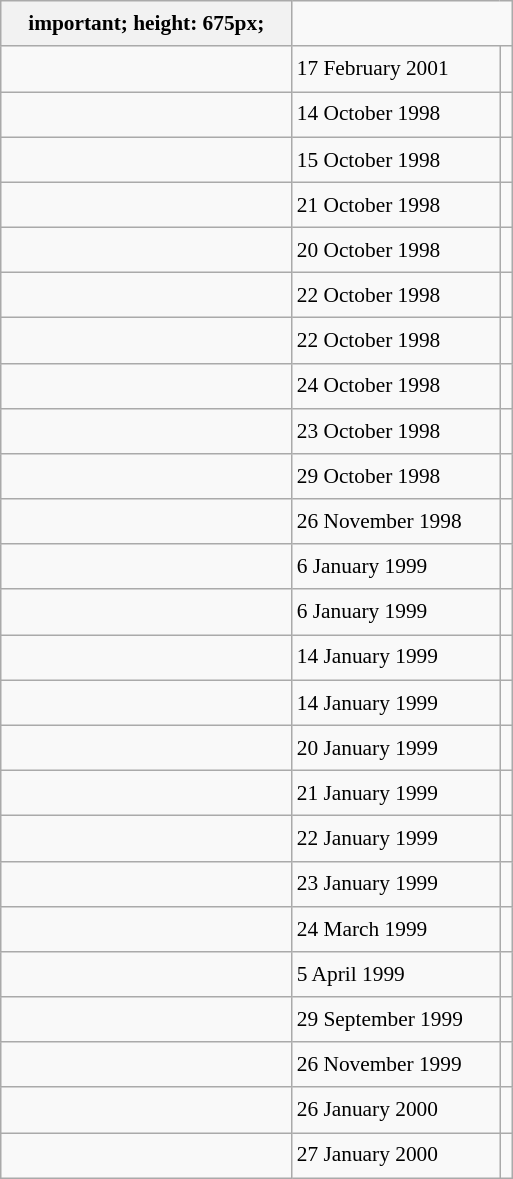<table class="wikitable" style="font-size: 89%; float: left; width: 24em; margin-right: 1em; line-height: 1.65em">
<tr>
<th>important; height: 675px;</th>
</tr>
<tr>
<td></td>
<td>17 February 2001</td>
<td><small></small></td>
</tr>
<tr>
<td></td>
<td>14 October 1998</td>
<td><small></small></td>
</tr>
<tr>
<td></td>
<td>15 October 1998</td>
<td><small></small></td>
</tr>
<tr>
<td></td>
<td>21 October 1998</td>
<td><small></small></td>
</tr>
<tr>
<td></td>
<td>20 October 1998</td>
<td><small></small></td>
</tr>
<tr>
<td></td>
<td>22 October 1998</td>
<td><small></small></td>
</tr>
<tr>
<td></td>
<td>22 October 1998</td>
<td><small></small></td>
</tr>
<tr>
<td></td>
<td>24 October 1998</td>
<td><small></small></td>
</tr>
<tr>
<td></td>
<td>23 October 1998</td>
<td><small></small></td>
</tr>
<tr>
<td></td>
<td>29 October 1998</td>
<td><small></small></td>
</tr>
<tr>
<td></td>
<td>26 November 1998</td>
<td><small></small></td>
</tr>
<tr>
<td></td>
<td>6 January 1999</td>
<td><small></small></td>
</tr>
<tr>
<td></td>
<td>6 January 1999</td>
<td><small></small></td>
</tr>
<tr>
<td></td>
<td>14 January 1999</td>
<td><small></small></td>
</tr>
<tr>
<td></td>
<td>14 January 1999</td>
<td><small></small></td>
</tr>
<tr>
<td></td>
<td>20 January 1999</td>
<td><small></small></td>
</tr>
<tr>
<td></td>
<td>21 January 1999</td>
<td><small></small></td>
</tr>
<tr>
<td></td>
<td>22 January 1999</td>
<td><small></small></td>
</tr>
<tr>
<td></td>
<td>23 January 1999</td>
<td><small></small></td>
</tr>
<tr>
<td></td>
<td>24 March 1999</td>
<td><small></small></td>
</tr>
<tr>
<td></td>
<td>5 April 1999</td>
<td><small></small></td>
</tr>
<tr>
<td></td>
<td>29 September 1999</td>
<td><small></small></td>
</tr>
<tr>
<td></td>
<td>26 November 1999</td>
<td><small></small></td>
</tr>
<tr>
<td></td>
<td>26 January 2000</td>
<td><small></small></td>
</tr>
<tr>
<td></td>
<td>27 January 2000</td>
<td><small></small></td>
</tr>
</table>
